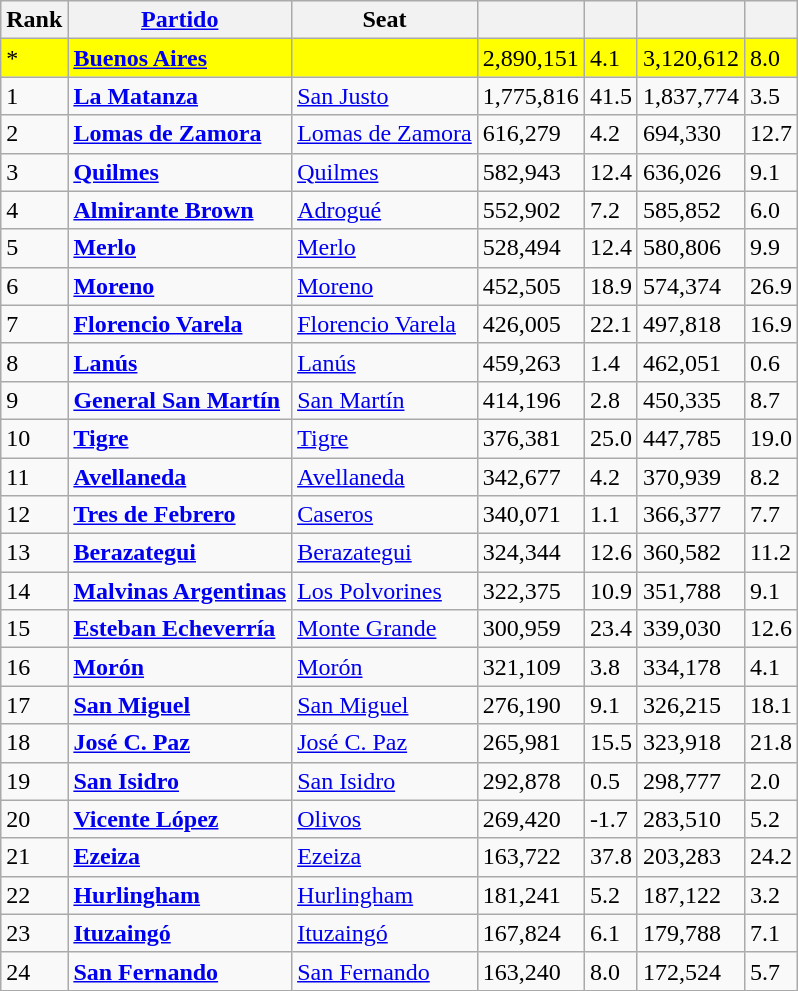<table class="wikitable sortable">
<tr>
<th bgcolor="#c0c0c0">Rank</th>
<th bgcolor="#c0c0c0"><a href='#'>Partido</a></th>
<th bgcolor="#c0c0c0">Seat</th>
<th bgcolor="#c0c0c0"></th>
<th bgcolor="#c0c0c0"></th>
<th bgcolor="#c0c0c0"></th>
<th bgcolor="#c0c0c0"></th>
</tr>
<tr>
<td bgcolor="#FFFFOO">*</td>
<td bgcolor="#FFFFOO"><strong><a href='#'>Buenos Aires</a></strong></td>
<td bgcolor="#FFFFOO"></td>
<td bgcolor="#FFFFOO">2,890,151</td>
<td bgcolor="#FFFFOO">4.1</td>
<td bgcolor="#FFFFOO">3,120,612</td>
<td bgcolor="#FFFFOO">8.0</td>
</tr>
<tr>
<td>1</td>
<td><strong><a href='#'>La Matanza</a></strong></td>
<td><a href='#'>San Justo</a></td>
<td>1,775,816</td>
<td>41.5</td>
<td>1,837,774</td>
<td>3.5</td>
</tr>
<tr>
<td>2</td>
<td><strong><a href='#'>Lomas de Zamora</a></strong></td>
<td><a href='#'>Lomas de Zamora</a></td>
<td>616,279</td>
<td>4.2</td>
<td>694,330</td>
<td>12.7</td>
</tr>
<tr>
<td>3</td>
<td><strong><a href='#'>Quilmes</a></strong></td>
<td><a href='#'>Quilmes</a></td>
<td>582,943</td>
<td>12.4</td>
<td>636,026</td>
<td>9.1</td>
</tr>
<tr>
<td>4</td>
<td><strong><a href='#'>Almirante Brown</a></strong></td>
<td><a href='#'>Adrogué</a></td>
<td>552,902</td>
<td>7.2</td>
<td>585,852</td>
<td>6.0</td>
</tr>
<tr>
<td>5</td>
<td><strong><a href='#'>Merlo</a></strong></td>
<td><a href='#'>Merlo</a></td>
<td>528,494</td>
<td>12.4</td>
<td>580,806</td>
<td>9.9</td>
</tr>
<tr>
<td>6</td>
<td><strong><a href='#'>Moreno</a></strong></td>
<td><a href='#'>Moreno</a></td>
<td>452,505</td>
<td>18.9</td>
<td>574,374</td>
<td>26.9</td>
</tr>
<tr>
<td>7</td>
<td><strong><a href='#'>Florencio Varela</a></strong></td>
<td><a href='#'>Florencio Varela</a></td>
<td>426,005</td>
<td>22.1</td>
<td>497,818</td>
<td>16.9</td>
</tr>
<tr>
<td>8</td>
<td><strong><a href='#'>Lanús</a></strong></td>
<td><a href='#'>Lanús</a></td>
<td>459,263</td>
<td>1.4</td>
<td>462,051</td>
<td>0.6</td>
</tr>
<tr>
<td>9</td>
<td><strong><a href='#'>General San Martín</a></strong></td>
<td><a href='#'>San Martín</a></td>
<td>414,196</td>
<td>2.8</td>
<td>450,335</td>
<td>8.7</td>
</tr>
<tr>
<td>10</td>
<td><strong><a href='#'>Tigre</a></strong></td>
<td><a href='#'>Tigre</a></td>
<td>376,381</td>
<td>25.0</td>
<td>447,785</td>
<td>19.0</td>
</tr>
<tr>
<td>11</td>
<td><strong><a href='#'>Avellaneda</a></strong></td>
<td><a href='#'>Avellaneda</a></td>
<td>342,677</td>
<td>4.2</td>
<td>370,939</td>
<td>8.2</td>
</tr>
<tr>
<td>12</td>
<td><strong><a href='#'>Tres de Febrero</a></strong></td>
<td><a href='#'>Caseros</a></td>
<td>340,071</td>
<td>1.1</td>
<td>366,377</td>
<td>7.7</td>
</tr>
<tr>
<td>13</td>
<td><strong><a href='#'>Berazategui</a></strong></td>
<td><a href='#'>Berazategui</a></td>
<td>324,344</td>
<td>12.6</td>
<td>360,582</td>
<td>11.2</td>
</tr>
<tr>
<td>14</td>
<td><strong><a href='#'>Malvinas Argentinas</a></strong></td>
<td><a href='#'>Los Polvorines</a></td>
<td>322,375</td>
<td>10.9</td>
<td>351,788</td>
<td>9.1</td>
</tr>
<tr>
<td>15</td>
<td><strong><a href='#'>Esteban Echeverría</a></strong></td>
<td><a href='#'>Monte Grande</a></td>
<td>300,959</td>
<td>23.4</td>
<td>339,030</td>
<td>12.6</td>
</tr>
<tr>
<td>16</td>
<td><strong><a href='#'>Morón</a></strong></td>
<td><a href='#'>Morón</a></td>
<td>321,109</td>
<td>3.8</td>
<td>334,178</td>
<td>4.1</td>
</tr>
<tr>
<td>17</td>
<td><strong><a href='#'>San Miguel</a></strong></td>
<td><a href='#'>San Miguel</a></td>
<td>276,190</td>
<td>9.1</td>
<td>326,215</td>
<td>18.1</td>
</tr>
<tr>
<td>18</td>
<td><strong><a href='#'>José C. Paz</a></strong></td>
<td><a href='#'>José C. Paz</a></td>
<td>265,981</td>
<td>15.5</td>
<td>323,918</td>
<td>21.8</td>
</tr>
<tr>
<td>19</td>
<td><strong><a href='#'>San Isidro</a></strong></td>
<td><a href='#'>San Isidro</a></td>
<td>292,878</td>
<td>0.5</td>
<td>298,777</td>
<td>2.0</td>
</tr>
<tr>
<td>20</td>
<td><strong><a href='#'>Vicente López</a></strong></td>
<td><a href='#'>Olivos</a></td>
<td>269,420</td>
<td>-1.7</td>
<td>283,510</td>
<td>5.2</td>
</tr>
<tr>
<td>21</td>
<td><strong><a href='#'>Ezeiza</a></strong></td>
<td><a href='#'>Ezeiza</a></td>
<td>163,722</td>
<td>37.8</td>
<td>203,283</td>
<td>24.2</td>
</tr>
<tr>
<td>22</td>
<td><strong><a href='#'>Hurlingham</a></strong></td>
<td><a href='#'>Hurlingham</a></td>
<td>181,241</td>
<td>5.2</td>
<td>187,122</td>
<td>3.2</td>
</tr>
<tr>
<td>23</td>
<td><strong><a href='#'>Ituzaingó</a></strong></td>
<td><a href='#'>Ituzaingó</a></td>
<td>167,824</td>
<td>6.1</td>
<td>179,788</td>
<td>7.1</td>
</tr>
<tr>
<td>24</td>
<td><strong><a href='#'>San Fernando</a></strong></td>
<td><a href='#'>San Fernando</a></td>
<td>163,240</td>
<td>8.0</td>
<td>172,524</td>
<td>5.7</td>
</tr>
<tr>
</tr>
</table>
